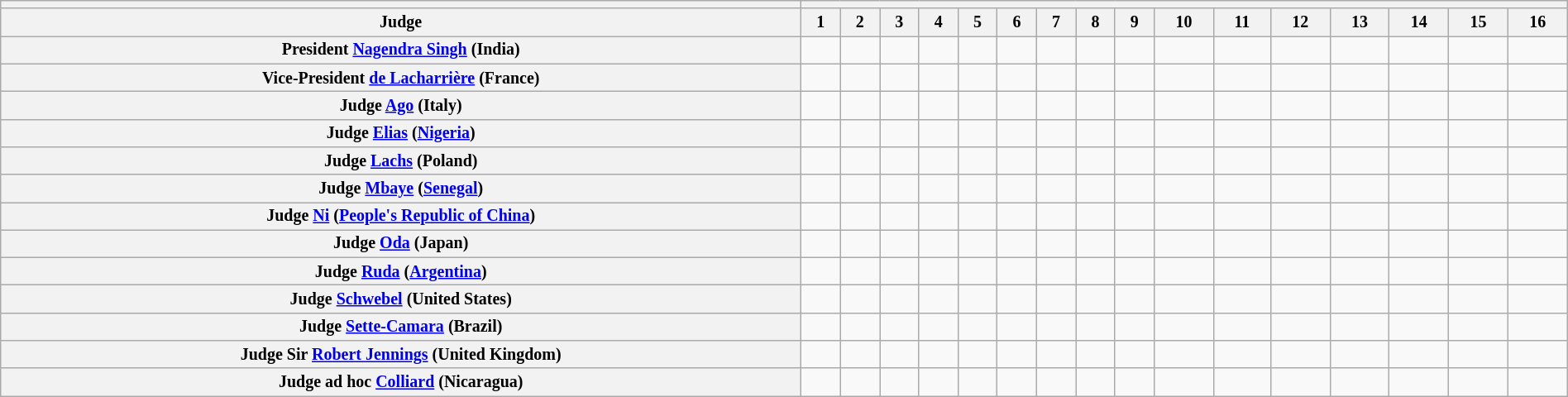<table class="wikitable" style="font-size: smaller; width: 100%; text-align: center">
<tr>
<th></th>
<th colspan="17" align="left"></th>
</tr>
<tr>
<th>Judge</th>
<th>1</th>
<th>2</th>
<th>3</th>
<th>4</th>
<th>5</th>
<th>6</th>
<th>7</th>
<th>8</th>
<th>9</th>
<th>10</th>
<th>11</th>
<th>12</th>
<th>13</th>
<th>14</th>
<th>15</th>
<th>16</th>
</tr>
<tr>
<th>President <a href='#'>Nagendra Singh</a> (India)</th>
<td></td>
<td></td>
<td></td>
<td></td>
<td></td>
<td></td>
<td></td>
<td></td>
<td></td>
<td></td>
<td></td>
<td></td>
<td></td>
<td></td>
<td></td>
<td></td>
</tr>
<tr>
<th>Vice-President <a href='#'>de Lacharrière</a> (France)</th>
<td></td>
<td></td>
<td></td>
<td></td>
<td></td>
<td></td>
<td></td>
<td></td>
<td></td>
<td></td>
<td></td>
<td></td>
<td></td>
<td></td>
<td></td>
<td></td>
</tr>
<tr>
<th>Judge <a href='#'>Ago</a> (Italy)</th>
<td></td>
<td></td>
<td></td>
<td></td>
<td></td>
<td></td>
<td></td>
<td></td>
<td></td>
<td></td>
<td></td>
<td></td>
<td></td>
<td></td>
<td></td>
<td></td>
</tr>
<tr>
<th>Judge <a href='#'>Elias</a> (<a href='#'>Nigeria</a>)</th>
<td></td>
<td></td>
<td></td>
<td></td>
<td></td>
<td></td>
<td></td>
<td></td>
<td></td>
<td></td>
<td></td>
<td></td>
<td></td>
<td></td>
<td></td>
<td></td>
</tr>
<tr>
<th>Judge <a href='#'>Lachs</a> (Poland)</th>
<td></td>
<td></td>
<td></td>
<td></td>
<td></td>
<td></td>
<td></td>
<td></td>
<td></td>
<td></td>
<td></td>
<td></td>
<td></td>
<td></td>
<td></td>
<td></td>
</tr>
<tr>
<th>Judge <a href='#'>Mbaye</a> (<a href='#'>Senegal</a>)</th>
<td></td>
<td></td>
<td></td>
<td></td>
<td></td>
<td></td>
<td></td>
<td></td>
<td></td>
<td></td>
<td></td>
<td></td>
<td></td>
<td></td>
<td></td>
<td></td>
</tr>
<tr>
<th>Judge <a href='#'>Ni</a> (<a href='#'>People's Republic of China</a>)</th>
<td></td>
<td></td>
<td></td>
<td></td>
<td></td>
<td></td>
<td></td>
<td></td>
<td></td>
<td></td>
<td></td>
<td></td>
<td></td>
<td></td>
<td></td>
<td></td>
</tr>
<tr>
<th>Judge <a href='#'>Oda</a> (Japan)</th>
<td></td>
<td></td>
<td></td>
<td></td>
<td></td>
<td></td>
<td></td>
<td></td>
<td></td>
<td></td>
<td></td>
<td></td>
<td></td>
<td></td>
<td></td>
<td></td>
</tr>
<tr>
<th>Judge <a href='#'>Ruda</a> (<a href='#'>Argentina</a>)</th>
<td></td>
<td></td>
<td></td>
<td></td>
<td></td>
<td></td>
<td></td>
<td></td>
<td></td>
<td></td>
<td></td>
<td></td>
<td></td>
<td></td>
<td></td>
<td></td>
</tr>
<tr>
<th>Judge <a href='#'>Schwebel</a> (United States)</th>
<td></td>
<td></td>
<td></td>
<td></td>
<td></td>
<td></td>
<td></td>
<td></td>
<td></td>
<td></td>
<td></td>
<td></td>
<td></td>
<td></td>
<td></td>
<td></td>
</tr>
<tr>
<th>Judge <a href='#'>Sette-Camara</a> (Brazil)</th>
<td></td>
<td></td>
<td></td>
<td></td>
<td></td>
<td></td>
<td></td>
<td></td>
<td></td>
<td></td>
<td></td>
<td></td>
<td></td>
<td></td>
<td></td>
<td></td>
</tr>
<tr>
<th>Judge Sir <a href='#'>Robert Jennings</a> (United Kingdom)</th>
<td></td>
<td></td>
<td></td>
<td></td>
<td></td>
<td></td>
<td></td>
<td></td>
<td></td>
<td></td>
<td></td>
<td></td>
<td></td>
<td></td>
<td></td>
<td></td>
</tr>
<tr>
<th>Judge ad hoc <a href='#'>Colliard</a> (Nicaragua)</th>
<td></td>
<td></td>
<td></td>
<td></td>
<td></td>
<td></td>
<td></td>
<td></td>
<td></td>
<td></td>
<td></td>
<td></td>
<td></td>
<td></td>
<td></td>
<td></td>
</tr>
</table>
